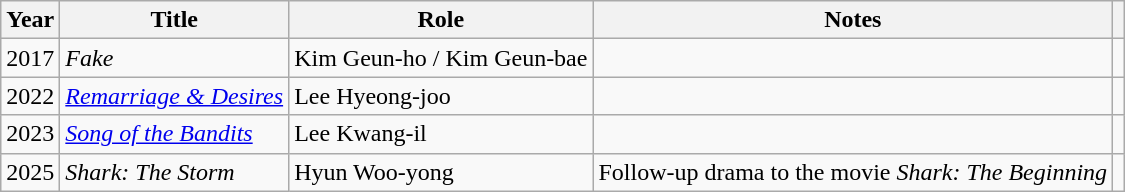<table class="wikitable sortable">
<tr>
<th>Year</th>
<th>Title</th>
<th>Role</th>
<th>Notes</th>
<th class="unsortable"></th>
</tr>
<tr>
<td>2017</td>
<td><em>Fake</em></td>
<td>Kim Geun-ho / Kim Geun-bae</td>
<td></td>
<td></td>
</tr>
<tr>
<td>2022</td>
<td><em><a href='#'>Remarriage & Desires</a></em></td>
<td>Lee Hyeong-joo</td>
<td></td>
<td></td>
</tr>
<tr>
<td>2023</td>
<td><em><a href='#'>Song of the Bandits</a></em></td>
<td>Lee Kwang-il</td>
<td></td>
<td></td>
</tr>
<tr>
<td>2025</td>
<td><em>Shark: The Storm</em></td>
<td>Hyun Woo-yong</td>
<td>Follow-up drama to the movie <em>Shark: The Beginning</em></td>
<td></td>
</tr>
</table>
